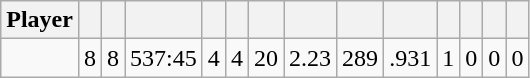<table class="wikitable sortable" style="text-align:center;">
<tr>
<th>Player</th>
<th></th>
<th></th>
<th></th>
<th></th>
<th></th>
<th></th>
<th></th>
<th></th>
<th></th>
<th></th>
<th></th>
<th></th>
<th></th>
</tr>
<tr>
<td></td>
<td>8</td>
<td>8</td>
<td>537:45</td>
<td>4</td>
<td>4</td>
<td>20</td>
<td>2.23</td>
<td>289</td>
<td>.931</td>
<td>1</td>
<td>0</td>
<td>0</td>
<td>0</td>
</tr>
</table>
